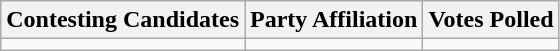<table class="wikitable sortable">
<tr>
<th>Contesting Candidates</th>
<th>Party Affiliation</th>
<th>Votes Polled</th>
</tr>
<tr>
<td></td>
<td></td>
<td></td>
</tr>
</table>
